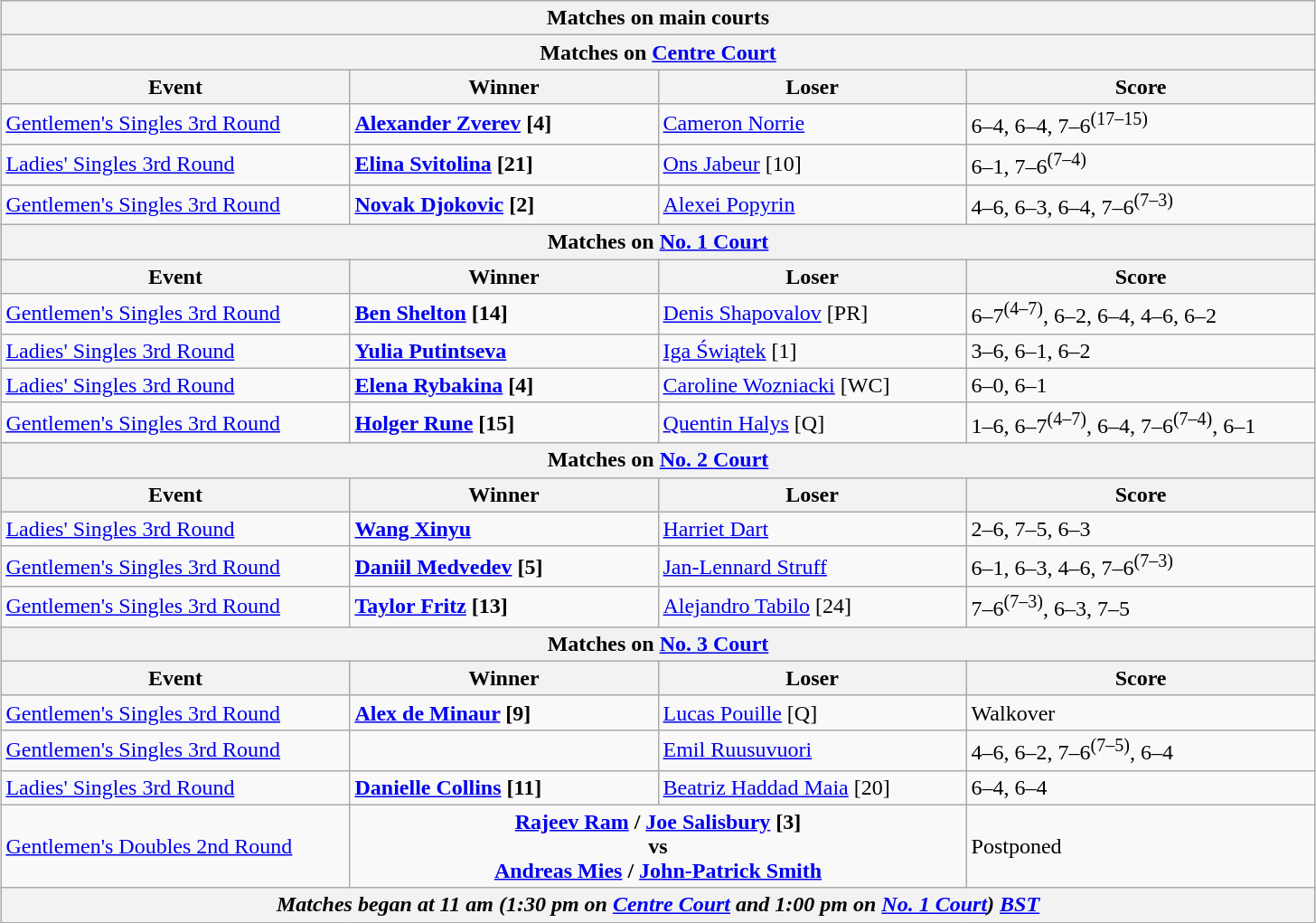<table class="wikitable collapsible uncollapsed" style="margin:auto;">
<tr>
<th colspan="4" style="white-space:nowrap;">Matches on main courts</th>
</tr>
<tr>
<th colspan="4">Matches on <a href='#'>Centre Court</a></th>
</tr>
<tr>
<th width="250">Event</th>
<th width="220">Winner</th>
<th width="220">Loser</th>
<th width="250">Score</th>
</tr>
<tr>
<td><a href='#'>Gentlemen's Singles 3rd Round</a></td>
<td><strong> <a href='#'>Alexander Zverev</a> [4]</strong></td>
<td> <a href='#'>Cameron Norrie</a></td>
<td>6–4, 6–4, 7–6<sup>(17–15)</sup></td>
</tr>
<tr>
<td><a href='#'>Ladies' Singles 3rd Round</a></td>
<td><strong> <a href='#'>Elina Svitolina</a> [21]</strong></td>
<td> <a href='#'>Ons Jabeur</a> [10]</td>
<td>6–1, 7–6<sup>(7–4)</sup></td>
</tr>
<tr>
<td><a href='#'>Gentlemen's Singles 3rd Round</a></td>
<td><strong> <a href='#'>Novak Djokovic</a> [2]</strong></td>
<td> <a href='#'>Alexei Popyrin</a></td>
<td>4–6, 6–3, 6–4, 7–6<sup>(7–3)</sup></td>
</tr>
<tr>
<th colspan="4">Matches on <a href='#'>No. 1 Court</a></th>
</tr>
<tr>
<th width="220">Event</th>
<th width="220">Winner</th>
<th width="220">Loser</th>
<th width="250">Score</th>
</tr>
<tr>
<td><a href='#'>Gentlemen's Singles 3rd Round</a></td>
<td><strong> <a href='#'>Ben Shelton</a> [14]</strong></td>
<td> <a href='#'>Denis Shapovalov</a> [PR]</td>
<td>6–7<sup>(4–7)</sup>, 6–2, 6–4, 4–6, 6–2</td>
</tr>
<tr>
<td><a href='#'>Ladies' Singles 3rd Round</a></td>
<td><strong> <a href='#'>Yulia Putintseva</a> </strong></td>
<td> <a href='#'>Iga Świątek</a> [1]</td>
<td>3–6, 6–1, 6–2</td>
</tr>
<tr>
<td><a href='#'>Ladies' Singles 3rd Round</a></td>
<td><strong> <a href='#'>Elena Rybakina</a> [4]</strong></td>
<td> <a href='#'>Caroline Wozniacki</a> [WC]</td>
<td>6–0, 6–1</td>
</tr>
<tr>
<td><a href='#'>Gentlemen's Singles 3rd Round</a></td>
<td><strong> <a href='#'>Holger Rune</a> [15]</strong></td>
<td> <a href='#'>Quentin Halys</a> [Q]</td>
<td>1–6, 6–7<sup>(4–7)</sup>, 6–4, 7–6<sup>(7–4)</sup>, 6–1</td>
</tr>
<tr>
<th colspan="4">Matches on <a href='#'>No. 2 Court</a></th>
</tr>
<tr>
<th width="250">Event</th>
<th width="220">Winner</th>
<th width="220">Loser</th>
<th width="220">Score</th>
</tr>
<tr>
<td><a href='#'>Ladies' Singles 3rd Round</a></td>
<td><strong> <a href='#'>Wang Xinyu</a></strong></td>
<td> <a href='#'>Harriet Dart</a></td>
<td>2–6, 7–5, 6–3</td>
</tr>
<tr>
<td><a href='#'>Gentlemen's Singles 3rd Round</a></td>
<td><strong> <a href='#'>Daniil Medvedev</a> [5]</strong></td>
<td> <a href='#'>Jan-Lennard Struff</a></td>
<td>6–1, 6–3, 4–6, 7–6<sup>(7–3)</sup></td>
</tr>
<tr>
<td><a href='#'>Gentlemen's Singles 3rd Round</a></td>
<td><strong> <a href='#'>Taylor Fritz</a> [13]</strong></td>
<td> <a href='#'>Alejandro Tabilo</a> [24]</td>
<td>7–6<sup>(7–3)</sup>, 6–3, 7–5</td>
</tr>
<tr>
<th colspan="4">Matches on <a href='#'>No. 3 Court</a></th>
</tr>
<tr>
<th width="250">Event</th>
<th width="220">Winner</th>
<th width="220">Loser</th>
<th width="220">Score</th>
</tr>
<tr>
<td><a href='#'>Gentlemen's Singles 3rd Round</a></td>
<td><strong> <a href='#'>Alex de Minaur</a> [9]</strong></td>
<td> <a href='#'>Lucas Pouille</a> [Q]</td>
<td>Walkover</td>
</tr>
<tr>
<td><a href='#'>Gentlemen's Singles 3rd Round</a></td>
<td></td>
<td> <a href='#'>Emil Ruusuvuori</a></td>
<td>4–6, 6–2, 7–6<sup>(7–5)</sup>, 6–4</td>
</tr>
<tr>
<td><a href='#'>Ladies' Singles 3rd Round</a></td>
<td><strong> <a href='#'>Danielle Collins</a> [11]</strong></td>
<td> <a href='#'>Beatriz Haddad Maia</a> [20]</td>
<td>6–4, 6–4</td>
</tr>
<tr>
<td><a href='#'>Gentlemen's Doubles 2nd Round</a></td>
<td colspan="2" align="center"><strong> <a href='#'>Rajeev Ram</a> /  <a href='#'>Joe Salisbury</a> [3] <br>vs<br>  <a href='#'>Andreas Mies</a> /  <a href='#'>John-Patrick Smith</a></strong></td>
<td>Postponed</td>
</tr>
<tr>
<th colspan=4><em>Matches began at 11 am (1:30 pm on <a href='#'>Centre Court</a> and 1:00 pm on <a href='#'>No. 1 Court</a>) <a href='#'>BST</a></em></th>
</tr>
</table>
